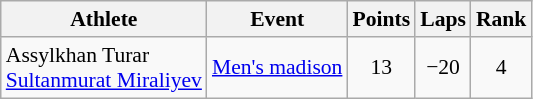<table class=wikitable style=font-size:90%;text-align:center>
<tr>
<th>Athlete</th>
<th>Event</th>
<th>Points</th>
<th>Laps</th>
<th>Rank</th>
</tr>
<tr>
<td align=left>Assylkhan Turar<br><a href='#'>Sultanmurat Miraliyev</a></td>
<td align=left><a href='#'>Men's madison</a></td>
<td>13</td>
<td>−20</td>
<td>4</td>
</tr>
</table>
